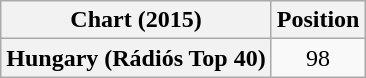<table class="wikitable plainrowheaders" style="text-align:center;">
<tr>
<th>Chart (2015)</th>
<th>Position</th>
</tr>
<tr>
<th scope="row">Hungary (Rádiós Top 40)</th>
<td>98</td>
</tr>
</table>
